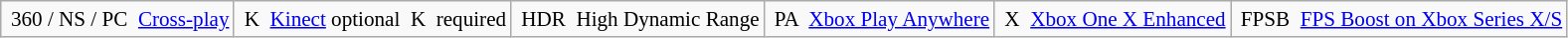<table class="wikitable" style="float: left; margin-right: 1em; font-size:88%;">
<tr>
<td><span> 360 / NS / PC </span> <a href='#'>Cross-play</a></td>
<td><span> K </span> <a href='#'>Kinect</a> optional <span> K </span> required</td>
<td><span> HDR </span> High Dynamic Range</td>
<td><span> PA </span> <a href='#'>Xbox Play Anywhere</a></td>
<td><span> X </span> <a href='#'>Xbox One X Enhanced</a></td>
<td><span> FPSB </span> <a href='#'>FPS Boost on Xbox Series X/S</a></td>
</tr>
</table>
